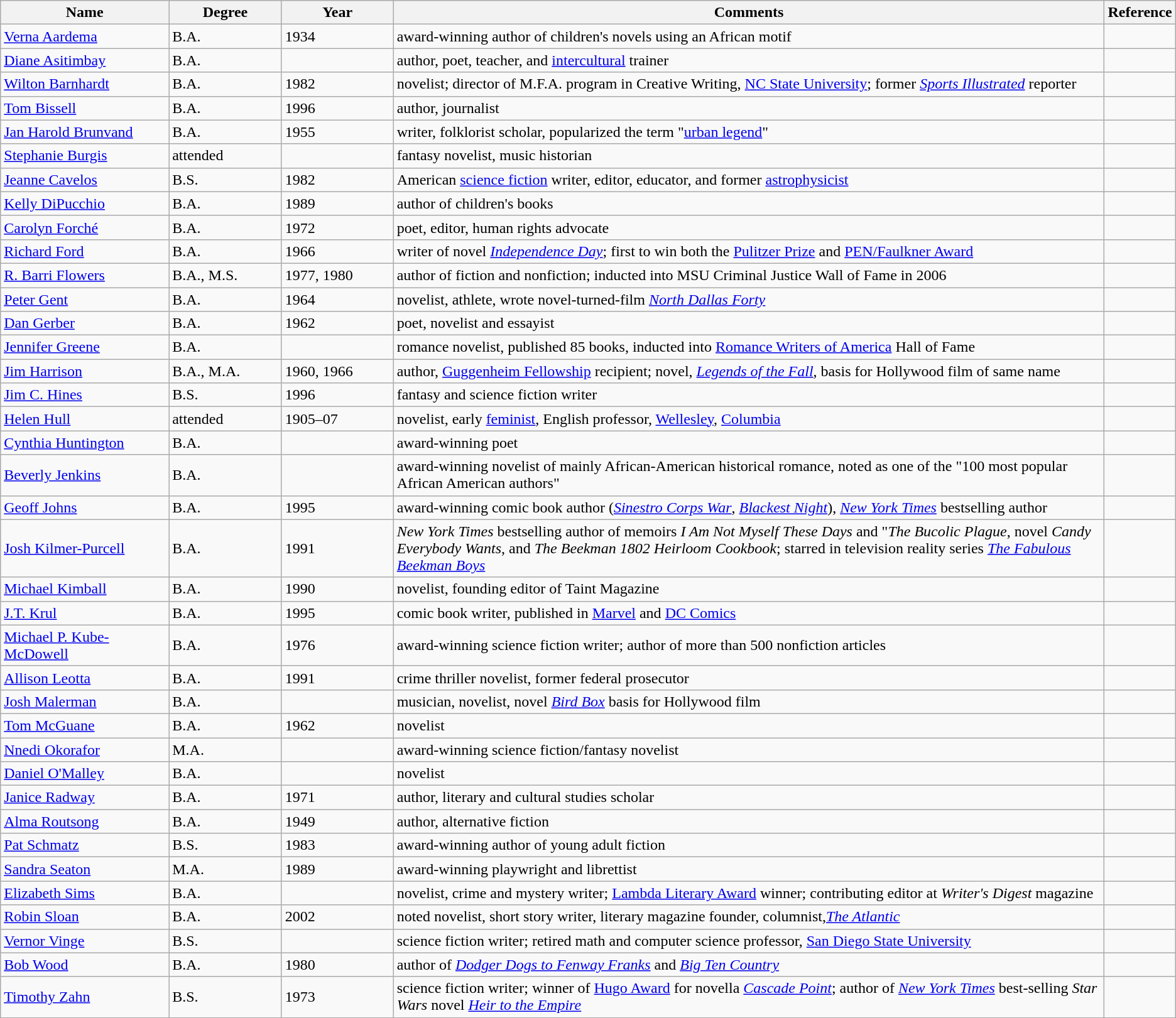<table class="wikitable sortable">
<tr>
<th style="width:15%;">Name</th>
<th style="width:10%;">Degree</th>
<th style="width:10%;">Year</th>
<th style="width:65%;">Comments</th>
<th style="width:5%;">Reference</th>
</tr>
<tr>
<td><a href='#'>Verna Aardema</a></td>
<td>B.A.</td>
<td>1934</td>
<td>award-winning author of children's novels using an African motif</td>
<td></td>
</tr>
<tr>
<td><a href='#'>Diane Asitimbay</a></td>
<td>B.A.</td>
<td></td>
<td>author, poet, teacher, and <a href='#'>intercultural</a> trainer</td>
<td></td>
</tr>
<tr>
<td><a href='#'>Wilton Barnhardt</a></td>
<td>B.A.</td>
<td>1982</td>
<td>novelist; director of M.F.A. program in Creative Writing, <a href='#'>NC State University</a>; former <em><a href='#'>Sports Illustrated</a></em> reporter</td>
<td></td>
</tr>
<tr>
<td><a href='#'>Tom Bissell</a></td>
<td>B.A.</td>
<td>1996</td>
<td>author, journalist</td>
<td></td>
</tr>
<tr>
<td><a href='#'>Jan Harold Brunvand</a></td>
<td>B.A.</td>
<td>1955</td>
<td>writer, folklorist scholar, popularized the term "<a href='#'>urban legend</a>"</td>
<td></td>
</tr>
<tr>
<td><a href='#'>Stephanie Burgis</a></td>
<td>attended</td>
<td></td>
<td>fantasy novelist, music historian</td>
<td></td>
</tr>
<tr>
<td><a href='#'>Jeanne Cavelos</a></td>
<td>B.S.</td>
<td>1982</td>
<td>American <a href='#'>science fiction</a> writer, editor, educator, and former <a href='#'>astrophysicist</a></td>
<td></td>
</tr>
<tr>
<td><a href='#'>Kelly DiPucchio</a></td>
<td>B.A.</td>
<td>1989</td>
<td>author of children's books</td>
<td></td>
</tr>
<tr>
<td><a href='#'>Carolyn Forché</a></td>
<td>B.A.</td>
<td>1972</td>
<td>poet, editor, human rights advocate</td>
<td></td>
</tr>
<tr>
<td><a href='#'>Richard Ford</a></td>
<td>B.A.</td>
<td>1966</td>
<td>writer of novel <em><a href='#'>Independence Day</a></em>; first to win both the <a href='#'>Pulitzer Prize</a> and <a href='#'>PEN/Faulkner Award</a></td>
<td></td>
</tr>
<tr>
<td><a href='#'>R. Barri Flowers</a></td>
<td>B.A., M.S.</td>
<td>1977, 1980</td>
<td>author of fiction and nonfiction; inducted into MSU Criminal Justice Wall of Fame in 2006</td>
<td></td>
</tr>
<tr>
<td><a href='#'>Peter Gent</a></td>
<td>B.A.</td>
<td>1964</td>
<td>novelist, athlete, wrote novel-turned-film <em><a href='#'>North Dallas Forty</a></em></td>
<td></td>
</tr>
<tr>
<td><a href='#'>Dan Gerber</a></td>
<td>B.A.</td>
<td>1962</td>
<td>poet, novelist and essayist</td>
<td></td>
</tr>
<tr>
<td><a href='#'>Jennifer Greene</a></td>
<td>B.A.</td>
<td></td>
<td>romance novelist, published 85 books, inducted into <a href='#'>Romance Writers of America</a> Hall of Fame</td>
<td></td>
</tr>
<tr>
<td><a href='#'>Jim Harrison</a></td>
<td>B.A., M.A.</td>
<td>1960, 1966</td>
<td>author, <a href='#'>Guggenheim Fellowship</a> recipient; novel, <em><a href='#'>Legends of the Fall</a></em>, basis for Hollywood film of same name</td>
<td></td>
</tr>
<tr>
<td><a href='#'>Jim C. Hines</a></td>
<td>B.S.</td>
<td>1996</td>
<td>fantasy and science fiction writer</td>
<td></td>
</tr>
<tr>
<td><a href='#'>Helen Hull</a></td>
<td>attended</td>
<td>1905–07</td>
<td>novelist, early <a href='#'>feminist</a>, English professor, <a href='#'>Wellesley</a>, <a href='#'>Columbia</a></td>
<td></td>
</tr>
<tr>
<td><a href='#'>Cynthia Huntington</a></td>
<td>B.A.</td>
<td></td>
<td>award-winning poet</td>
<td></td>
</tr>
<tr>
<td><a href='#'>Beverly Jenkins</a></td>
<td>B.A.</td>
<td></td>
<td>award-winning novelist of mainly African-American historical romance, noted as one of the "100 most popular African American authors"</td>
<td></td>
</tr>
<tr>
<td><a href='#'>Geoff Johns</a></td>
<td>B.A.</td>
<td>1995</td>
<td>award-winning comic book author (<em><a href='#'>Sinestro Corps War</a></em>, <em><a href='#'>Blackest Night</a></em>), <em><a href='#'>New York Times</a></em> bestselling author</td>
<td></td>
</tr>
<tr>
<td><a href='#'>Josh Kilmer-Purcell</a></td>
<td>B.A.</td>
<td>1991</td>
<td><em>New York Times</em> bestselling author of memoirs <em>I Am Not Myself These Days</em> and "<em>The Bucolic Plague</em>, novel <em>Candy Everybody Wants</em>, and <em>The Beekman 1802 Heirloom Cookbook</em>; starred in television reality series <em><a href='#'>The Fabulous Beekman Boys</a></em></td>
<td></td>
</tr>
<tr>
<td><a href='#'>Michael Kimball</a></td>
<td>B.A.</td>
<td>1990</td>
<td>novelist, founding editor of Taint Magazine</td>
<td></td>
</tr>
<tr>
<td><a href='#'>J.T. Krul</a></td>
<td>B.A.</td>
<td>1995</td>
<td>comic book writer, published in <a href='#'>Marvel</a> and <a href='#'>DC Comics</a></td>
<td></td>
</tr>
<tr>
<td><a href='#'>Michael P. Kube-McDowell</a></td>
<td>B.A.</td>
<td>1976</td>
<td>award-winning science fiction writer; author of more than 500 nonfiction articles</td>
<td></td>
</tr>
<tr>
<td><a href='#'>Allison Leotta</a></td>
<td>B.A.</td>
<td>1991</td>
<td>crime thriller novelist, former federal prosecutor</td>
<td></td>
</tr>
<tr>
<td><a href='#'>Josh Malerman</a></td>
<td>B.A.</td>
<td></td>
<td>musician, novelist, novel <em><a href='#'>Bird Box</a></em> basis for Hollywood film</td>
<td></td>
</tr>
<tr>
<td><a href='#'>Tom McGuane</a></td>
<td>B.A.</td>
<td>1962</td>
<td>novelist</td>
<td></td>
</tr>
<tr>
<td><a href='#'>Nnedi Okorafor</a></td>
<td>M.A.</td>
<td></td>
<td>award-winning science fiction/fantasy novelist</td>
<td></td>
</tr>
<tr>
<td><a href='#'>Daniel O'Malley</a></td>
<td>B.A.</td>
<td></td>
<td>novelist</td>
<td></td>
</tr>
<tr>
<td><a href='#'>Janice Radway</a></td>
<td>B.A.</td>
<td>1971</td>
<td>author, literary and cultural studies scholar</td>
<td></td>
</tr>
<tr>
<td><a href='#'>Alma Routsong</a></td>
<td>B.A.</td>
<td>1949</td>
<td>author, alternative fiction</td>
<td></td>
</tr>
<tr>
<td><a href='#'>Pat Schmatz</a></td>
<td>B.S.</td>
<td>1983</td>
<td>award-winning author of young adult fiction</td>
<td></td>
</tr>
<tr>
<td><a href='#'>Sandra Seaton</a></td>
<td>M.A.</td>
<td>1989</td>
<td>award-winning playwright and librettist</td>
<td></td>
</tr>
<tr>
<td><a href='#'>Elizabeth Sims</a></td>
<td>B.A.</td>
<td></td>
<td>novelist, crime and mystery writer; <a href='#'>Lambda Literary Award</a> winner; contributing editor at <em>Writer's Digest</em> magazine</td>
<td></td>
</tr>
<tr>
<td><a href='#'>Robin Sloan</a></td>
<td>B.A.</td>
<td>2002</td>
<td>noted novelist, short story writer, literary magazine founder, columnist,<em><a href='#'>The Atlantic</a></em></td>
<td></td>
</tr>
<tr>
<td><a href='#'>Vernor Vinge</a></td>
<td>B.S.</td>
<td></td>
<td>science fiction writer; retired math and computer science professor, <a href='#'>San Diego State University</a></td>
<td></td>
</tr>
<tr>
<td><a href='#'>Bob Wood</a></td>
<td>B.A.</td>
<td>1980</td>
<td>author of <em><a href='#'>Dodger Dogs to Fenway Franks</a></em> and <em><a href='#'>Big Ten Country</a></em></td>
<td></td>
</tr>
<tr>
<td><a href='#'>Timothy Zahn</a></td>
<td>B.S.</td>
<td>1973</td>
<td>science fiction writer; winner of <a href='#'>Hugo Award</a> for novella <em><a href='#'>Cascade Point</a></em>; author of <em><a href='#'>New York Times</a></em> best-selling <em>Star Wars</em> novel <em><a href='#'>Heir to the Empire</a></em></td>
<td></td>
</tr>
</table>
